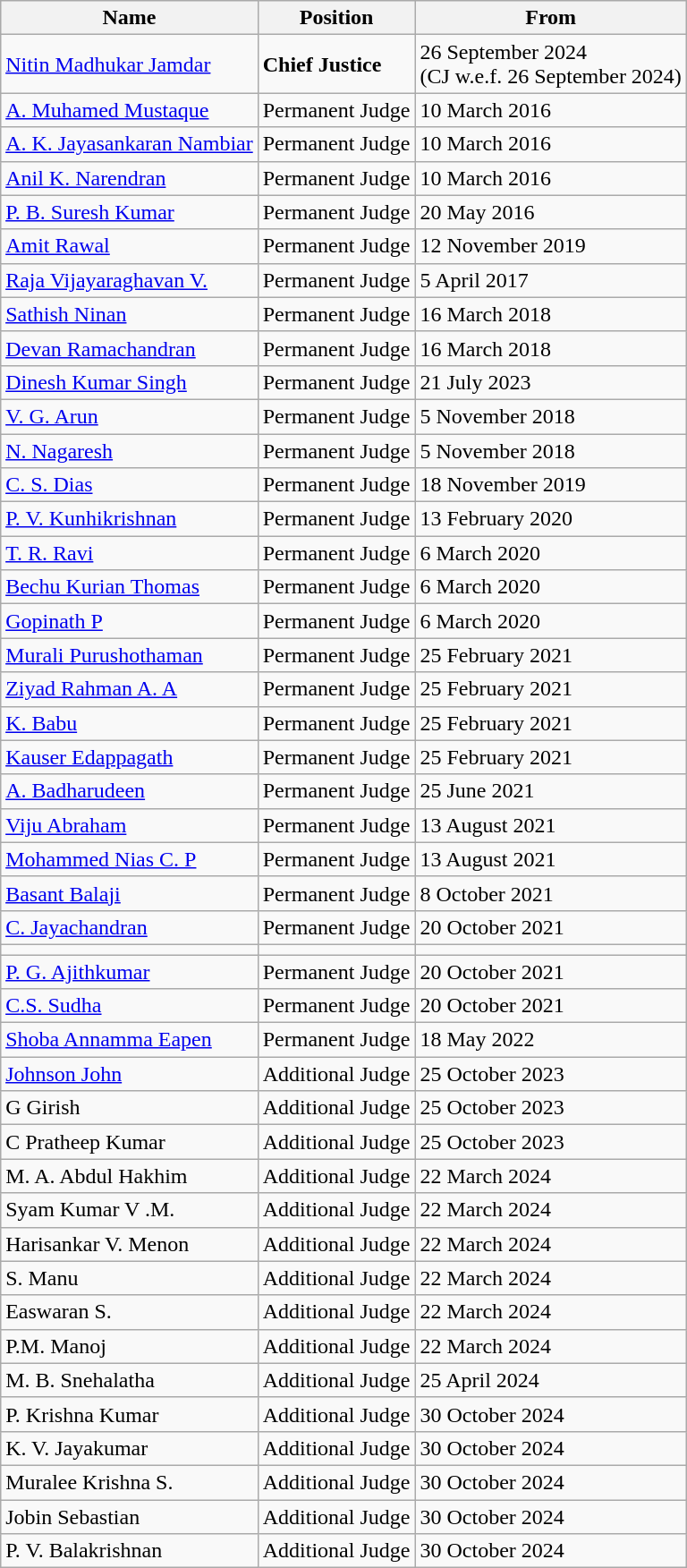<table class="wikitable sortable" style="margin: 1em auto 1em auto;">
<tr>
<th>Name</th>
<th>Position</th>
<th>From</th>
</tr>
<tr>
<td><a href='#'>Nitin Madhukar Jamdar</a></td>
<td><strong>Chief Justice</strong></td>
<td>26 September 2024<br> (CJ w.e.f. 26 September 2024)</td>
</tr>
<tr>
<td><a href='#'>A. Muhamed Mustaque</a></td>
<td>Permanent Judge</td>
<td>10 March 2016</td>
</tr>
<tr>
<td><a href='#'>A. K. Jayasankaran Nambiar</a></td>
<td>Permanent Judge</td>
<td>10 March 2016</td>
</tr>
<tr>
<td><a href='#'>Anil K. Narendran</a></td>
<td>Permanent Judge</td>
<td>10 March 2016</td>
</tr>
<tr>
<td><a href='#'>P. B. Suresh Kumar</a></td>
<td>Permanent Judge</td>
<td>20 May 2016</td>
</tr>
<tr>
<td><a href='#'>Amit Rawal</a></td>
<td>Permanent Judge</td>
<td>12 November 2019</td>
</tr>
<tr>
<td><a href='#'>Raja Vijayaraghavan V.</a></td>
<td>Permanent Judge</td>
<td>5 April 2017</td>
</tr>
<tr>
<td><a href='#'>Sathish Ninan</a></td>
<td>Permanent Judge</td>
<td>16 March 2018</td>
</tr>
<tr>
<td><a href='#'>Devan Ramachandran</a></td>
<td>Permanent Judge</td>
<td>16 March 2018</td>
</tr>
<tr>
<td><a href='#'>Dinesh Kumar Singh</a></td>
<td>Permanent Judge</td>
<td>21 July 2023</td>
</tr>
<tr>
<td><a href='#'>V. G. Arun</a></td>
<td>Permanent Judge</td>
<td>5 November 2018</td>
</tr>
<tr>
<td><a href='#'>N. Nagaresh</a></td>
<td>Permanent Judge</td>
<td>5 November 2018</td>
</tr>
<tr>
<td><a href='#'>C. S. Dias</a></td>
<td>Permanent Judge</td>
<td>18 November 2019</td>
</tr>
<tr>
<td><a href='#'>P. V. Kunhikrishnan</a></td>
<td>Permanent Judge</td>
<td>13 February 2020</td>
</tr>
<tr>
<td><a href='#'>T. R. Ravi</a></td>
<td>Permanent Judge</td>
<td>6 March 2020</td>
</tr>
<tr>
<td><a href='#'>Bechu Kurian Thomas</a></td>
<td>Permanent Judge</td>
<td>6 March 2020</td>
</tr>
<tr>
<td><a href='#'>Gopinath P</a></td>
<td>Permanent Judge</td>
<td>6 March 2020</td>
</tr>
<tr>
<td><a href='#'>Murali Purushothaman</a></td>
<td>Permanent Judge</td>
<td>25 February 2021</td>
</tr>
<tr>
<td><a href='#'>Ziyad Rahman A. A</a></td>
<td>Permanent Judge</td>
<td>25 February 2021</td>
</tr>
<tr>
<td><a href='#'>K. Babu</a></td>
<td>Permanent Judge</td>
<td>25 February 2021</td>
</tr>
<tr>
<td><a href='#'>Kauser Edappagath</a></td>
<td>Permanent Judge</td>
<td>25 February 2021</td>
</tr>
<tr>
<td><a href='#'>A. Badharudeen</a></td>
<td>Permanent Judge</td>
<td>25 June 2021</td>
</tr>
<tr>
<td><a href='#'>Viju Abraham</a></td>
<td>Permanent Judge</td>
<td>13 August 2021</td>
</tr>
<tr>
<td><a href='#'>Mohammed Nias C. P</a></td>
<td>Permanent Judge</td>
<td>13 August 2021</td>
</tr>
<tr>
<td><a href='#'>Basant Balaji</a></td>
<td>Permanent Judge</td>
<td>8 October 2021</td>
</tr>
<tr>
<td><a href='#'>C. Jayachandran</a></td>
<td>Permanent Judge</td>
<td>20 October 2021</td>
</tr>
<tr>
<td></td>
<td></td>
<td></td>
</tr>
<tr>
<td><a href='#'>P. G. Ajithkumar</a></td>
<td>Permanent Judge</td>
<td>20 October 2021</td>
</tr>
<tr>
<td><a href='#'>C.S. Sudha</a></td>
<td>Permanent Judge</td>
<td>20 October 2021</td>
</tr>
<tr>
<td><a href='#'>Shoba Annamma Eapen</a></td>
<td>Permanent Judge</td>
<td>18 May 2022</td>
</tr>
<tr>
<td><a href='#'>Johnson John</a></td>
<td>Additional Judge</td>
<td>25 October 2023</td>
</tr>
<tr>
<td>G Girish</td>
<td>Additional Judge</td>
<td>25 October 2023</td>
</tr>
<tr>
<td>C Pratheep Kumar</td>
<td>Additional Judge</td>
<td>25 October 2023</td>
</tr>
<tr>
<td>M. A. Abdul Hakhim</td>
<td>Additional Judge</td>
<td>22 March 2024</td>
</tr>
<tr>
<td>Syam Kumar V .M.</td>
<td>Additional Judge</td>
<td>22 March 2024</td>
</tr>
<tr>
<td>Harisankar V. Menon</td>
<td>Additional Judge</td>
<td>22 March 2024</td>
</tr>
<tr>
<td>S. Manu</td>
<td>Additional Judge</td>
<td>22 March 2024</td>
</tr>
<tr>
<td>Easwaran S.</td>
<td>Additional Judge</td>
<td>22 March 2024</td>
</tr>
<tr>
<td>P.M. Manoj</td>
<td>Additional Judge</td>
<td>22 March 2024</td>
</tr>
<tr>
<td>M. B. Snehalatha</td>
<td>Additional Judge</td>
<td>25 April 2024</td>
</tr>
<tr>
<td>P. Krishna Kumar</td>
<td>Additional Judge</td>
<td>30 October 2024</td>
</tr>
<tr>
<td>K. V. Jayakumar</td>
<td>Additional Judge</td>
<td>30 October 2024</td>
</tr>
<tr>
<td>Muralee Krishna S.</td>
<td>Additional Judge</td>
<td>30 October 2024</td>
</tr>
<tr>
<td>Jobin Sebastian</td>
<td>Additional Judge</td>
<td>30 October 2024</td>
</tr>
<tr>
<td>P. V. Balakrishnan</td>
<td>Additional Judge</td>
<td>30 October 2024</td>
</tr>
</table>
